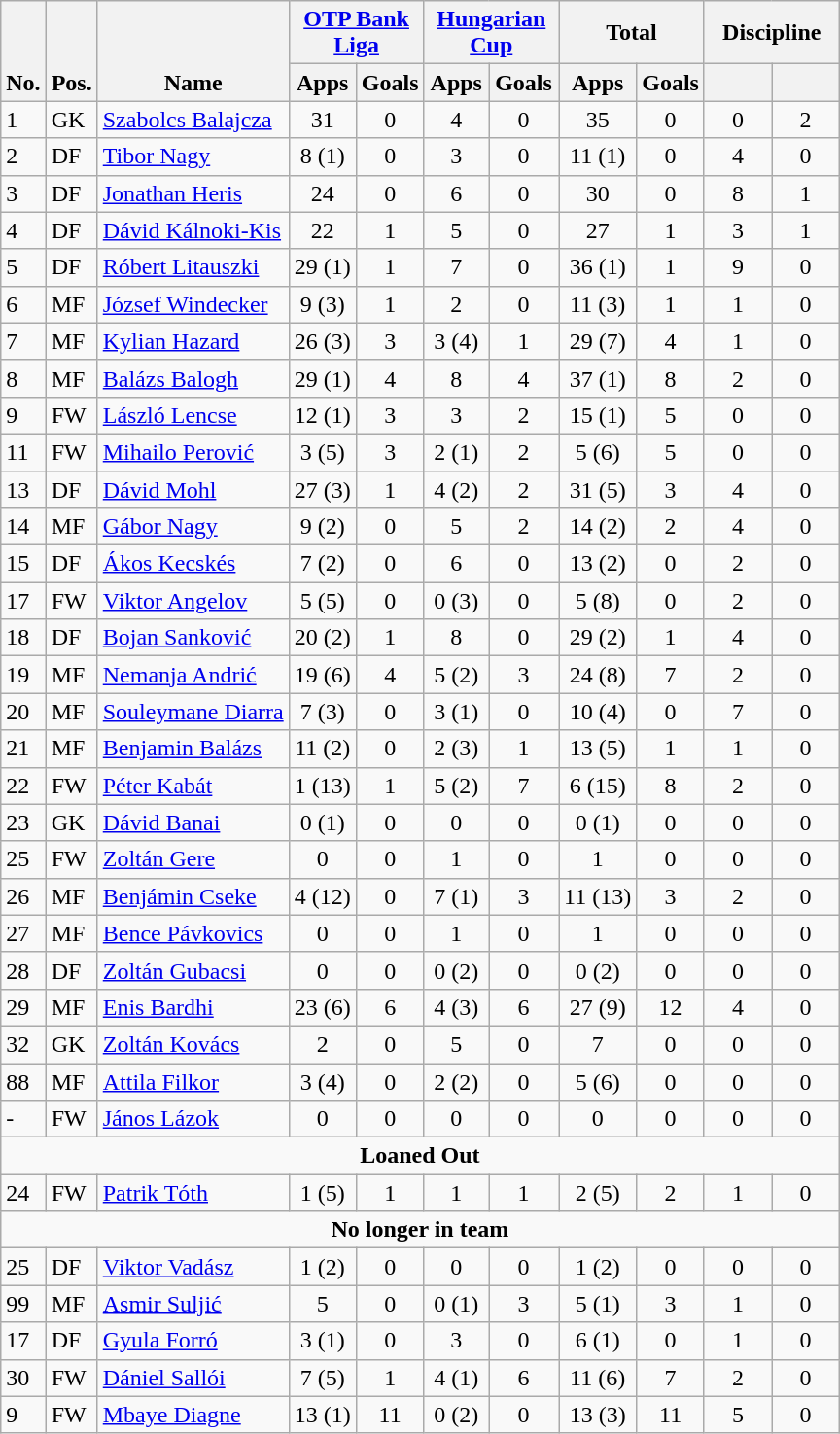<table class="wikitable" style="text-align:center">
<tr>
<th rowspan="2" style="vertical-align:bottom;">No.</th>
<th rowspan="2" style="vertical-align:bottom;">Pos.</th>
<th rowspan="2" style="vertical-align:bottom;">Name</th>
<th colspan="2" style="width:85px;"><a href='#'>OTP Bank Liga</a></th>
<th colspan="2" style="width:85px;"><a href='#'>Hungarian Cup</a></th>
<th colspan="2" style="width:85px;">Total</th>
<th colspan="2" style="width:85px;">Discipline</th>
</tr>
<tr>
<th>Apps</th>
<th>Goals</th>
<th>Apps</th>
<th>Goals</th>
<th>Apps</th>
<th>Goals</th>
<th></th>
<th></th>
</tr>
<tr>
<td align="left">1</td>
<td align="left">GK</td>
<td align="left"> <a href='#'>Szabolcs Balajcza</a></td>
<td>31</td>
<td>0</td>
<td>4</td>
<td>0</td>
<td>35</td>
<td>0</td>
<td>0</td>
<td>2</td>
</tr>
<tr>
<td align="left">2</td>
<td align="left">DF</td>
<td align="left"> <a href='#'>Tibor Nagy</a></td>
<td>8 (1)</td>
<td>0</td>
<td>3</td>
<td>0</td>
<td>11 (1)</td>
<td>0</td>
<td>4</td>
<td>0</td>
</tr>
<tr>
<td align="left">3</td>
<td align="left">DF</td>
<td align="left"> <a href='#'>Jonathan Heris</a></td>
<td>24</td>
<td>0</td>
<td>6</td>
<td>0</td>
<td>30</td>
<td>0</td>
<td>8</td>
<td>1</td>
</tr>
<tr>
<td align="left">4</td>
<td align="left">DF</td>
<td align="left"> <a href='#'>Dávid Kálnoki-Kis</a></td>
<td>22</td>
<td>1</td>
<td>5</td>
<td>0</td>
<td>27</td>
<td>1</td>
<td>3</td>
<td>1</td>
</tr>
<tr>
<td align="left">5</td>
<td align="left">DF</td>
<td align="left"> <a href='#'>Róbert Litauszki</a></td>
<td>29 (1)</td>
<td>1</td>
<td>7</td>
<td>0</td>
<td>36 (1)</td>
<td>1</td>
<td>9</td>
<td>0</td>
</tr>
<tr>
<td align="left">6</td>
<td align="left">MF</td>
<td align="left"> <a href='#'>József Windecker</a></td>
<td>9 (3)</td>
<td>1</td>
<td>2</td>
<td>0</td>
<td>11 (3)</td>
<td>1</td>
<td>1</td>
<td>0</td>
</tr>
<tr>
<td align="left">7</td>
<td align="left">MF</td>
<td align="left"> <a href='#'>Kylian Hazard</a></td>
<td>26 (3)</td>
<td>3</td>
<td>3 (4)</td>
<td>1</td>
<td>29 (7)</td>
<td>4</td>
<td>1</td>
<td>0</td>
</tr>
<tr>
<td align="left">8</td>
<td align="left">MF</td>
<td align="left"> <a href='#'>Balázs Balogh</a></td>
<td>29 (1)</td>
<td>4</td>
<td>8</td>
<td>4</td>
<td>37 (1)</td>
<td>8</td>
<td>2</td>
<td>0</td>
</tr>
<tr>
<td align="left">9</td>
<td align="left">FW</td>
<td align="left"> <a href='#'>László Lencse</a></td>
<td>12 (1)</td>
<td>3</td>
<td>3</td>
<td>2</td>
<td>15 (1)</td>
<td>5</td>
<td>0</td>
<td>0</td>
</tr>
<tr>
<td align="left">11</td>
<td align="left">FW</td>
<td align="left"> <a href='#'>Mihailo Perović</a></td>
<td>3 (5)</td>
<td>3</td>
<td>2 (1)</td>
<td>2</td>
<td>5 (6)</td>
<td>5</td>
<td>0</td>
<td>0</td>
</tr>
<tr>
<td align="left">13</td>
<td align="left">DF</td>
<td align="left"> <a href='#'>Dávid Mohl</a></td>
<td>27 (3)</td>
<td>1</td>
<td>4 (2)</td>
<td>2</td>
<td>31 (5)</td>
<td>3</td>
<td>4</td>
<td>0</td>
</tr>
<tr>
<td align="left">14</td>
<td align="left">MF</td>
<td align="left"> <a href='#'>Gábor Nagy</a></td>
<td>9 (2)</td>
<td>0</td>
<td>5</td>
<td>2</td>
<td>14 (2)</td>
<td>2</td>
<td>4</td>
<td>0</td>
</tr>
<tr>
<td align="left">15</td>
<td align="left">DF</td>
<td align="left"> <a href='#'>Ákos Kecskés</a></td>
<td>7 (2)</td>
<td>0</td>
<td>6</td>
<td>0</td>
<td>13 (2)</td>
<td>0</td>
<td>2</td>
<td>0</td>
</tr>
<tr>
<td align="left">17</td>
<td align="left">FW</td>
<td align="left"> <a href='#'>Viktor Angelov</a></td>
<td>5 (5)</td>
<td>0</td>
<td>0 (3)</td>
<td>0</td>
<td>5 (8)</td>
<td>0</td>
<td>2</td>
<td>0</td>
</tr>
<tr>
<td align="left">18</td>
<td align="left">DF</td>
<td align="left"> <a href='#'>Bojan Sanković</a></td>
<td>20 (2)</td>
<td>1</td>
<td>8</td>
<td>0</td>
<td>29 (2)</td>
<td>1</td>
<td>4</td>
<td>0</td>
</tr>
<tr>
<td align="left">19</td>
<td align="left">MF</td>
<td align="left"> <a href='#'>Nemanja Andrić</a></td>
<td>19 (6)</td>
<td>4</td>
<td>5 (2)</td>
<td>3</td>
<td>24 (8)</td>
<td>7</td>
<td>2</td>
<td>0</td>
</tr>
<tr>
<td align="left">20</td>
<td align="left">MF</td>
<td align="left"> <a href='#'>Souleymane Diarra</a></td>
<td>7 (3)</td>
<td>0</td>
<td>3 (1)</td>
<td>0</td>
<td>10 (4)</td>
<td>0</td>
<td>7</td>
<td>0</td>
</tr>
<tr>
<td align="left">21</td>
<td align="left">MF</td>
<td align="left"> <a href='#'>Benjamin Balázs</a></td>
<td>11 (2)</td>
<td>0</td>
<td>2 (3)</td>
<td>1</td>
<td>13 (5)</td>
<td>1</td>
<td>1</td>
<td>0</td>
</tr>
<tr>
<td align="left">22</td>
<td align="left">FW</td>
<td align="left"> <a href='#'>Péter Kabát</a></td>
<td>1 (13)</td>
<td>1</td>
<td>5 (2)</td>
<td>7</td>
<td>6 (15)</td>
<td>8</td>
<td>2</td>
<td>0</td>
</tr>
<tr>
<td align="left">23</td>
<td align="left">GK</td>
<td align="left"> <a href='#'>Dávid Banai</a></td>
<td>0 (1)</td>
<td>0</td>
<td>0</td>
<td>0</td>
<td>0 (1)</td>
<td>0</td>
<td>0</td>
<td>0</td>
</tr>
<tr>
<td align="left">25</td>
<td align="left">FW</td>
<td align="left"> <a href='#'>Zoltán Gere</a></td>
<td>0</td>
<td>0</td>
<td>1</td>
<td>0</td>
<td>1</td>
<td>0</td>
<td>0</td>
<td>0</td>
</tr>
<tr>
<td align="left">26</td>
<td align="left">MF</td>
<td align="left"> <a href='#'>Benjámin Cseke</a></td>
<td>4 (12)</td>
<td>0</td>
<td>7 (1)</td>
<td>3</td>
<td>11 (13)</td>
<td>3</td>
<td>2</td>
<td>0</td>
</tr>
<tr>
<td align="left">27</td>
<td align="left">MF</td>
<td align="left"> <a href='#'>Bence Pávkovics</a></td>
<td>0</td>
<td>0</td>
<td>1</td>
<td>0</td>
<td>1</td>
<td>0</td>
<td>0</td>
<td>0</td>
</tr>
<tr>
<td align="left">28</td>
<td align="left">DF</td>
<td align="left"> <a href='#'>Zoltán Gubacsi</a></td>
<td>0</td>
<td>0</td>
<td>0 (2)</td>
<td>0</td>
<td>0 (2)</td>
<td>0</td>
<td>0</td>
<td>0</td>
</tr>
<tr>
<td align="left">29</td>
<td align="left">MF</td>
<td align="left"> <a href='#'>Enis Bardhi</a></td>
<td>23 (6)</td>
<td>6</td>
<td>4 (3)</td>
<td>6</td>
<td>27 (9)</td>
<td>12</td>
<td>4</td>
<td>0</td>
</tr>
<tr>
<td align="left">32</td>
<td align="left">GK</td>
<td align="left"> <a href='#'>Zoltán Kovács</a></td>
<td>2</td>
<td>0</td>
<td>5</td>
<td>0</td>
<td>7</td>
<td>0</td>
<td>0</td>
<td>0</td>
</tr>
<tr>
<td align="left">88</td>
<td align="left">MF</td>
<td align="left"> <a href='#'>Attila Filkor</a></td>
<td>3 (4)</td>
<td>0</td>
<td>2 (2)</td>
<td>0</td>
<td>5 (6)</td>
<td>0</td>
<td>0</td>
<td>0</td>
</tr>
<tr>
<td align="left">-</td>
<td align="left">FW</td>
<td align="left"> <a href='#'>János Lázok</a></td>
<td>0</td>
<td>0</td>
<td>0</td>
<td>0</td>
<td>0</td>
<td>0</td>
<td>0</td>
<td>0</td>
</tr>
<tr>
<td colspan="11"><strong>Loaned Out</strong></td>
</tr>
<tr>
<td align="left">24</td>
<td align="left">FW</td>
<td align="left"> <a href='#'>Patrik Tóth</a></td>
<td>1 (5)</td>
<td>1</td>
<td>1</td>
<td>1</td>
<td>2 (5)</td>
<td>2</td>
<td>1</td>
<td>0</td>
</tr>
<tr>
<td colspan="11"><strong>No longer in team</strong></td>
</tr>
<tr>
<td align="left">25</td>
<td align="left">DF</td>
<td align="left"> <a href='#'>Viktor Vadász</a></td>
<td>1 (2)</td>
<td>0</td>
<td>0</td>
<td>0</td>
<td>1 (2)</td>
<td>0</td>
<td>0</td>
<td>0</td>
</tr>
<tr>
<td align="left">99</td>
<td align="left">MF</td>
<td align="left"> <a href='#'>Asmir Suljić</a></td>
<td>5</td>
<td>0</td>
<td>0 (1)</td>
<td>3</td>
<td>5 (1)</td>
<td>3</td>
<td>1</td>
<td>0</td>
</tr>
<tr>
<td align="left">17</td>
<td align="left">DF</td>
<td align="left"> <a href='#'>Gyula Forró</a></td>
<td>3 (1)</td>
<td>0</td>
<td>3</td>
<td>0</td>
<td>6 (1)</td>
<td>0</td>
<td>1</td>
<td>0</td>
</tr>
<tr>
<td align="left">30</td>
<td align="left">FW</td>
<td align="left"> <a href='#'>Dániel Sallói</a></td>
<td>7 (5)</td>
<td>1</td>
<td>4 (1)</td>
<td>6</td>
<td>11 (6)</td>
<td>7</td>
<td>2</td>
<td>0</td>
</tr>
<tr>
<td align="left">9</td>
<td align="left">FW</td>
<td align="left"> <a href='#'>Mbaye Diagne</a></td>
<td>13 (1)</td>
<td>11</td>
<td>0 (2)</td>
<td>0</td>
<td>13 (3)</td>
<td>11</td>
<td>5</td>
<td>0</td>
</tr>
</table>
